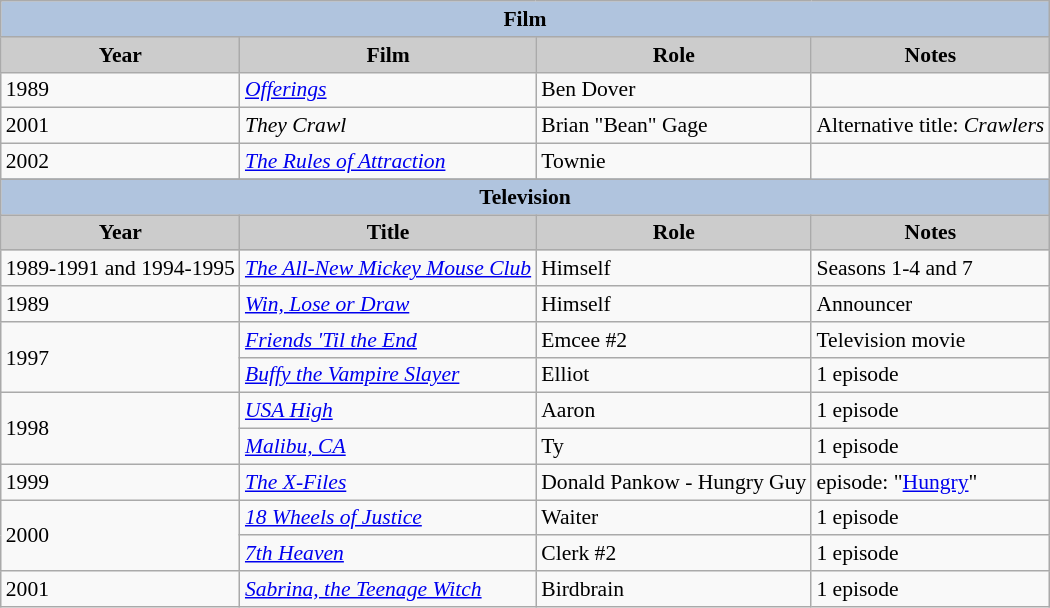<table class="wikitable" style="font-size:90%;">
<tr>
<th colspan=4 style="background:#B0C4DE;">Film</th>
</tr>
<tr align="center">
<th style="background: #CCCCCC;">Year</th>
<th style="background: #CCCCCC;">Film</th>
<th style="background: #CCCCCC;">Role</th>
<th style="background: #CCCCCC;">Notes</th>
</tr>
<tr>
<td>1989</td>
<td><em><a href='#'>Offerings</a></em></td>
<td>Ben Dover</td>
</tr>
<tr>
<td>2001</td>
<td><em>They Crawl</em></td>
<td>Brian "Bean" Gage</td>
<td>Alternative title: <em>Crawlers</em></td>
</tr>
<tr>
<td>2002</td>
<td><em><a href='#'>The Rules of Attraction</a></em></td>
<td>Townie</td>
</tr>
<tr>
</tr>
<tr align="center">
<th colspan=4 style="background:#B0C4DE;">Television</th>
</tr>
<tr align="center">
<th style="background: #CCCCCC;">Year</th>
<th style="background: #CCCCCC;">Title</th>
<th style="background: #CCCCCC;">Role</th>
<th style="background: #CCCCCC;">Notes</th>
</tr>
<tr>
<td>1989-1991 and 1994-1995</td>
<td><em><a href='#'>The All-New Mickey Mouse Club</a></em></td>
<td>Himself</td>
<td>Seasons 1-4 and 7</td>
</tr>
<tr>
<td>1989</td>
<td><em><a href='#'>Win, Lose or Draw</a></em></td>
<td>Himself</td>
<td>Announcer</td>
</tr>
<tr>
<td rowspan=2>1997</td>
<td><em><a href='#'>Friends 'Til the End</a></em></td>
<td>Emcee #2</td>
<td>Television movie</td>
</tr>
<tr>
<td><em><a href='#'>Buffy the Vampire Slayer</a></em></td>
<td>Elliot</td>
<td>1 episode</td>
</tr>
<tr>
<td rowspan=2>1998</td>
<td><em><a href='#'>USA High</a></em></td>
<td>Aaron</td>
<td>1 episode</td>
</tr>
<tr>
<td><em><a href='#'>Malibu, CA</a></em></td>
<td>Ty</td>
<td>1 episode</td>
</tr>
<tr>
<td>1999</td>
<td><em><a href='#'>The X-Files</a></em></td>
<td>Donald Pankow - Hungry Guy</td>
<td>episode: "<a href='#'>Hungry</a>"</td>
</tr>
<tr>
<td rowspan=2>2000</td>
<td><em><a href='#'>18 Wheels of Justice</a></em></td>
<td>Waiter</td>
<td>1 episode</td>
</tr>
<tr>
<td><em><a href='#'>7th Heaven</a></em></td>
<td>Clerk #2</td>
<td>1 episode</td>
</tr>
<tr>
<td>2001</td>
<td><em><a href='#'>Sabrina, the Teenage Witch</a></em></td>
<td>Birdbrain</td>
<td>1 episode</td>
</tr>
</table>
